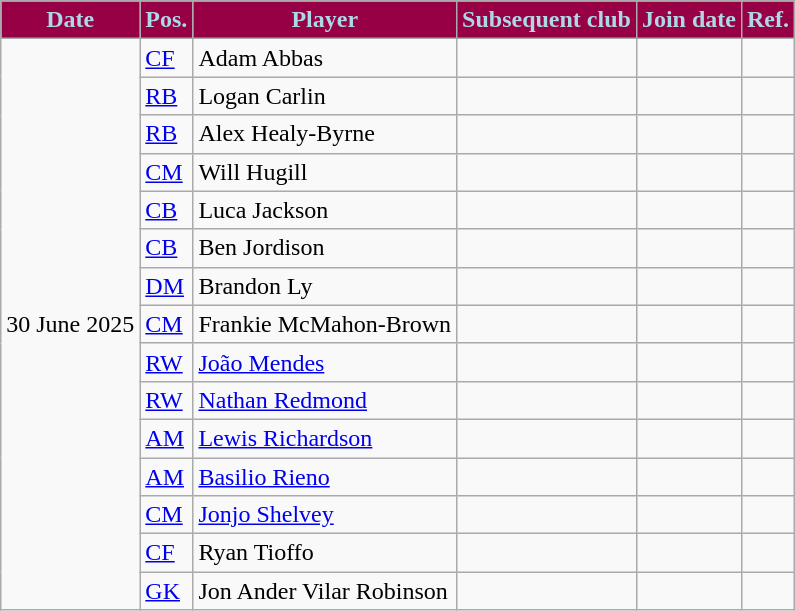<table class="wikitable plainrowheaders sortable">
<tr>
<th style="background:#970045; color:#ADD8E6;">Date</th>
<th style="background:#970045; color:#ADD8E6;">Pos.</th>
<th style="background:#970045; color:#ADD8E6;">Player</th>
<th style="background:#970045; color:#ADD8E6;">Subsequent club</th>
<th style="background:#970045; color:#ADD8E6;">Join date</th>
<th style="background:#970045; color:#ADD8E6;">Ref.</th>
</tr>
<tr>
<td rowspan="15">30 June 2025</td>
<td><a href='#'>CF</a></td>
<td> Adam Abbas</td>
<td></td>
<td></td>
<td></td>
</tr>
<tr>
<td><a href='#'>RB</a></td>
<td> Logan Carlin</td>
<td></td>
<td></td>
<td></td>
</tr>
<tr>
<td><a href='#'>RB</a></td>
<td> Alex Healy-Byrne</td>
<td></td>
<td></td>
<td></td>
</tr>
<tr>
<td><a href='#'>CM</a></td>
<td> Will Hugill</td>
<td></td>
<td></td>
<td></td>
</tr>
<tr>
<td><a href='#'>CB</a></td>
<td> Luca Jackson</td>
<td></td>
<td></td>
<td></td>
</tr>
<tr>
<td><a href='#'>CB</a></td>
<td> Ben Jordison</td>
<td></td>
<td></td>
<td></td>
</tr>
<tr>
<td><a href='#'>DM</a></td>
<td> Brandon Ly</td>
<td></td>
<td></td>
<td></td>
</tr>
<tr>
<td><a href='#'>CM</a></td>
<td> Frankie McMahon-Brown</td>
<td></td>
<td></td>
<td></td>
</tr>
<tr>
<td><a href='#'>RW</a></td>
<td> <a href='#'>João Mendes</a></td>
<td></td>
<td></td>
<td></td>
</tr>
<tr>
<td><a href='#'>RW</a></td>
<td> <a href='#'>Nathan Redmond</a></td>
<td></td>
<td></td>
<td></td>
</tr>
<tr>
<td><a href='#'>AM</a></td>
<td> <a href='#'>Lewis Richardson</a></td>
<td></td>
<td></td>
<td></td>
</tr>
<tr>
<td><a href='#'>AM</a></td>
<td> <a href='#'>Basilio Rieno</a></td>
<td></td>
<td></td>
<td></td>
</tr>
<tr>
<td><a href='#'>CM</a></td>
<td> <a href='#'>Jonjo Shelvey</a></td>
<td></td>
<td></td>
<td></td>
</tr>
<tr>
<td><a href='#'>CF</a></td>
<td> Ryan Tioffo</td>
<td></td>
<td></td>
<td></td>
</tr>
<tr>
<td><a href='#'>GK</a></td>
<td> Jon Ander Vilar Robinson</td>
<td></td>
<td></td>
<td></td>
</tr>
</table>
